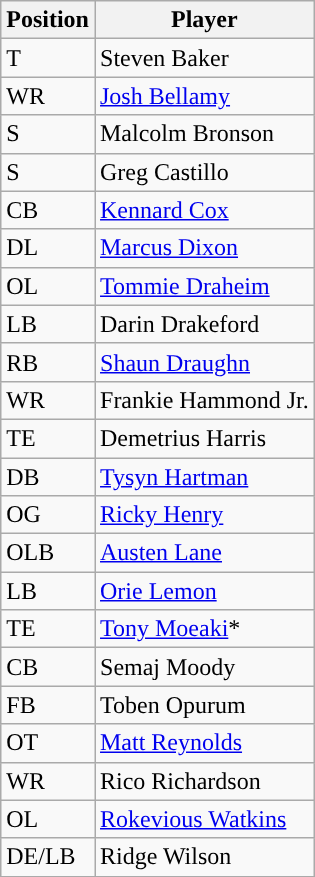<table class="wikitable sortable">
<tr>
<th>Position</th>
<th>Player</th>
</tr>
<tr>
<td>T</td>
<td>Steven Baker</td>
</tr>
<tr>
<td>WR</td>
<td><a href='#'>Josh Bellamy</a></td>
</tr>
<tr>
<td>S</td>
<td>Malcolm Bronson</td>
</tr>
<tr>
<td>S</td>
<td>Greg Castillo</td>
</tr>
<tr>
<td>CB</td>
<td><a href='#'>Kennard Cox</a></td>
</tr>
<tr>
<td>DL</td>
<td><a href='#'>Marcus Dixon</a></td>
</tr>
<tr>
<td>OL</td>
<td><a href='#'>Tommie Draheim</a></td>
</tr>
<tr>
<td>LB</td>
<td>Darin Drakeford</td>
</tr>
<tr>
<td>RB</td>
<td><a href='#'>Shaun Draughn</a></td>
</tr>
<tr>
<td>WR</td>
<td>Frankie Hammond Jr.</td>
</tr>
<tr>
<td>TE</td>
<td>Demetrius Harris</td>
</tr>
<tr>
<td>DB</td>
<td><a href='#'>Tysyn Hartman</a></td>
</tr>
<tr>
<td>OG</td>
<td><a href='#'>Ricky Henry</a></td>
</tr>
<tr>
<td>OLB</td>
<td><a href='#'>Austen Lane</a></td>
</tr>
<tr>
<td>LB</td>
<td><a href='#'>Orie Lemon</a></td>
</tr>
<tr>
<td>TE</td>
<td><a href='#'>Tony Moeaki</a>*</td>
</tr>
<tr>
<td>CB</td>
<td>Semaj Moody</td>
</tr>
<tr>
<td>FB</td>
<td>Toben Opurum</td>
</tr>
<tr>
<td>OT</td>
<td><a href='#'>Matt Reynolds</a></td>
</tr>
<tr>
<td>WR</td>
<td>Rico Richardson</td>
</tr>
<tr>
<td>OL</td>
<td><a href='#'>Rokevious Watkins</a></td>
</tr>
<tr>
<td>DE/LB</td>
<td>Ridge Wilson</td>
</tr>
</table>
